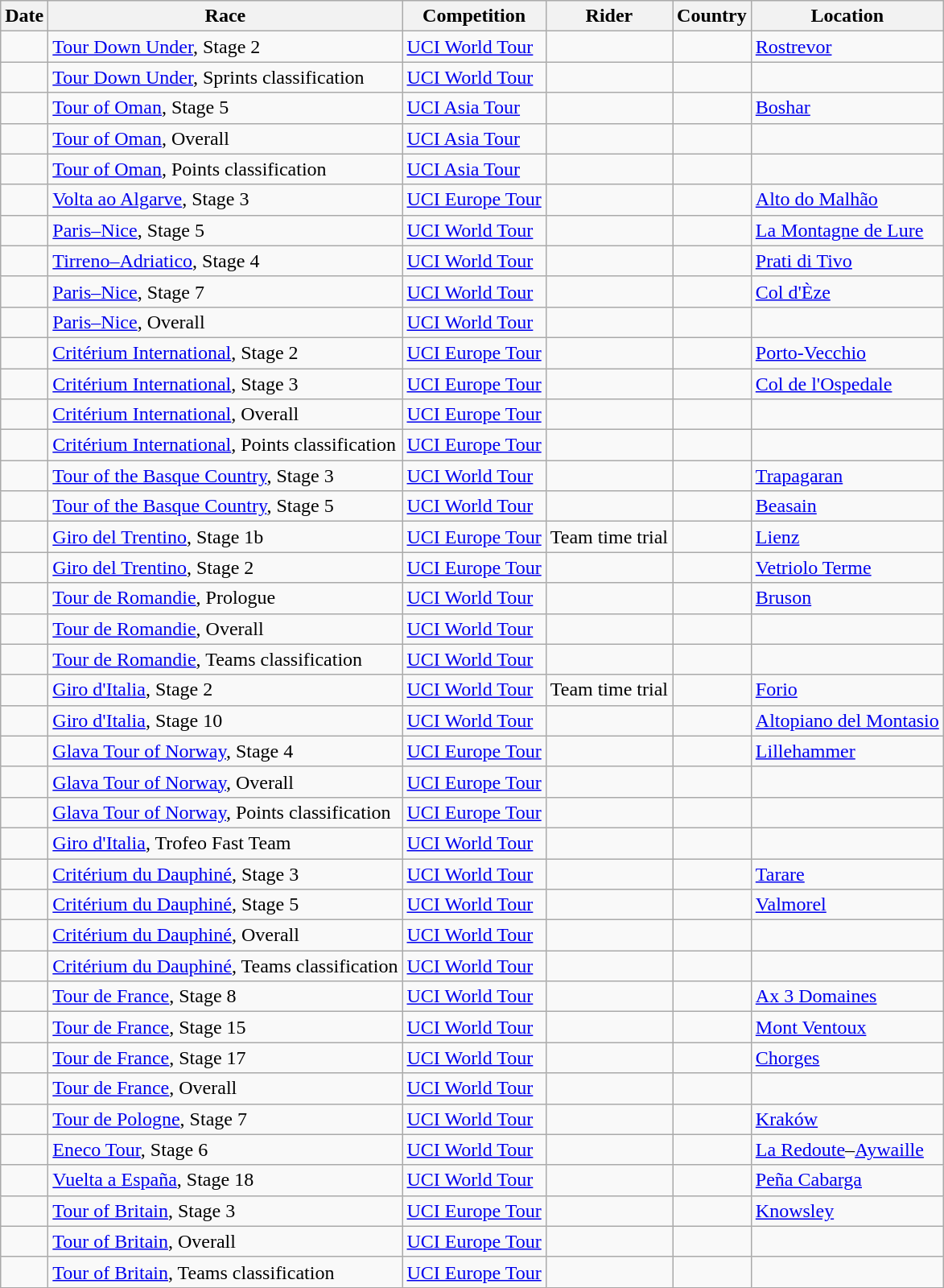<table class="wikitable sortable">
<tr>
<th>Date</th>
<th>Race</th>
<th>Competition</th>
<th>Rider</th>
<th>Country</th>
<th>Location</th>
</tr>
<tr>
<td></td>
<td><a href='#'>Tour Down Under</a>, Stage 2</td>
<td><a href='#'>UCI World Tour</a></td>
<td></td>
<td></td>
<td><a href='#'>Rostrevor</a></td>
</tr>
<tr>
<td></td>
<td><a href='#'>Tour Down Under</a>, Sprints classification</td>
<td><a href='#'>UCI World Tour</a></td>
<td></td>
<td></td>
<td></td>
</tr>
<tr>
<td></td>
<td><a href='#'>Tour of Oman</a>, Stage 5</td>
<td><a href='#'>UCI Asia Tour</a></td>
<td></td>
<td></td>
<td><a href='#'>Boshar</a></td>
</tr>
<tr>
<td></td>
<td><a href='#'>Tour of Oman</a>, Overall</td>
<td><a href='#'>UCI Asia Tour</a></td>
<td></td>
<td></td>
<td></td>
</tr>
<tr>
<td></td>
<td><a href='#'>Tour of Oman</a>, Points classification</td>
<td><a href='#'>UCI Asia Tour</a></td>
<td></td>
<td></td>
<td></td>
</tr>
<tr>
<td></td>
<td><a href='#'>Volta ao Algarve</a>, Stage 3</td>
<td><a href='#'>UCI Europe Tour</a></td>
<td></td>
<td></td>
<td><a href='#'>Alto do Malhão</a></td>
</tr>
<tr>
<td></td>
<td><a href='#'>Paris–Nice</a>, Stage 5</td>
<td><a href='#'>UCI World Tour</a></td>
<td></td>
<td></td>
<td><a href='#'>La Montagne de Lure</a></td>
</tr>
<tr>
<td></td>
<td><a href='#'>Tirreno–Adriatico</a>, Stage 4</td>
<td><a href='#'>UCI World Tour</a></td>
<td></td>
<td></td>
<td><a href='#'>Prati di Tivo</a></td>
</tr>
<tr>
<td></td>
<td><a href='#'>Paris–Nice</a>, Stage 7</td>
<td><a href='#'>UCI World Tour</a></td>
<td></td>
<td></td>
<td><a href='#'>Col d'Èze</a></td>
</tr>
<tr>
<td></td>
<td><a href='#'>Paris–Nice</a>, Overall</td>
<td><a href='#'>UCI World Tour</a></td>
<td></td>
<td></td>
<td></td>
</tr>
<tr>
<td></td>
<td><a href='#'>Critérium International</a>, Stage 2</td>
<td><a href='#'>UCI Europe Tour</a></td>
<td></td>
<td></td>
<td><a href='#'>Porto-Vecchio</a></td>
</tr>
<tr>
<td></td>
<td><a href='#'>Critérium International</a>, Stage 3</td>
<td><a href='#'>UCI Europe Tour</a></td>
<td></td>
<td></td>
<td><a href='#'>Col de l'Ospedale</a></td>
</tr>
<tr>
<td></td>
<td><a href='#'>Critérium International</a>, Overall</td>
<td><a href='#'>UCI Europe Tour</a></td>
<td></td>
<td></td>
<td></td>
</tr>
<tr>
<td></td>
<td><a href='#'>Critérium International</a>, Points classification</td>
<td><a href='#'>UCI Europe Tour</a></td>
<td></td>
<td></td>
<td></td>
</tr>
<tr>
<td></td>
<td><a href='#'>Tour of the Basque Country</a>, Stage 3</td>
<td><a href='#'>UCI World Tour</a></td>
<td></td>
<td></td>
<td><a href='#'>Trapagaran</a></td>
</tr>
<tr>
<td></td>
<td><a href='#'>Tour of the Basque Country</a>, Stage 5</td>
<td><a href='#'>UCI World Tour</a></td>
<td></td>
<td></td>
<td><a href='#'>Beasain</a></td>
</tr>
<tr>
<td></td>
<td><a href='#'>Giro del Trentino</a>, Stage 1b</td>
<td><a href='#'>UCI Europe Tour</a></td>
<td>Team time trial</td>
<td></td>
<td><a href='#'>Lienz</a></td>
</tr>
<tr>
<td></td>
<td><a href='#'>Giro del Trentino</a>, Stage 2</td>
<td><a href='#'>UCI Europe Tour</a></td>
<td></td>
<td></td>
<td><a href='#'>Vetriolo Terme</a></td>
</tr>
<tr>
<td></td>
<td><a href='#'>Tour de Romandie</a>, Prologue</td>
<td><a href='#'>UCI World Tour</a></td>
<td></td>
<td></td>
<td><a href='#'>Bruson</a></td>
</tr>
<tr>
<td></td>
<td><a href='#'>Tour de Romandie</a>, Overall</td>
<td><a href='#'>UCI World Tour</a></td>
<td></td>
<td></td>
<td></td>
</tr>
<tr>
<td></td>
<td><a href='#'>Tour de Romandie</a>, Teams classification</td>
<td><a href='#'>UCI World Tour</a></td>
<td align="center"></td>
<td></td>
<td></td>
</tr>
<tr>
<td></td>
<td><a href='#'>Giro d'Italia</a>, Stage 2</td>
<td><a href='#'>UCI World Tour</a></td>
<td>Team time trial</td>
<td></td>
<td><a href='#'>Forio</a></td>
</tr>
<tr>
<td></td>
<td><a href='#'>Giro d'Italia</a>, Stage 10</td>
<td><a href='#'>UCI World Tour</a></td>
<td></td>
<td></td>
<td><a href='#'>Altopiano del Montasio</a></td>
</tr>
<tr>
<td></td>
<td><a href='#'>Glava Tour of Norway</a>, Stage 4</td>
<td><a href='#'>UCI Europe Tour</a></td>
<td></td>
<td></td>
<td><a href='#'>Lillehammer</a></td>
</tr>
<tr>
<td></td>
<td><a href='#'>Glava Tour of Norway</a>, Overall</td>
<td><a href='#'>UCI Europe Tour</a></td>
<td></td>
<td></td>
<td></td>
</tr>
<tr>
<td></td>
<td><a href='#'>Glava Tour of Norway</a>, Points classification</td>
<td><a href='#'>UCI Europe Tour</a></td>
<td></td>
<td></td>
<td></td>
</tr>
<tr>
<td></td>
<td><a href='#'>Giro d'Italia</a>, Trofeo Fast Team</td>
<td><a href='#'>UCI World Tour</a></td>
<td align="center"></td>
<td></td>
<td></td>
</tr>
<tr>
<td></td>
<td><a href='#'>Critérium du Dauphiné</a>, Stage 3</td>
<td><a href='#'>UCI World Tour</a></td>
<td></td>
<td></td>
<td><a href='#'>Tarare</a></td>
</tr>
<tr>
<td></td>
<td><a href='#'>Critérium du Dauphiné</a>, Stage 5</td>
<td><a href='#'>UCI World Tour</a></td>
<td></td>
<td></td>
<td><a href='#'>Valmorel</a></td>
</tr>
<tr>
<td></td>
<td><a href='#'>Critérium du Dauphiné</a>, Overall</td>
<td><a href='#'>UCI World Tour</a></td>
<td></td>
<td></td>
<td></td>
</tr>
<tr>
<td></td>
<td><a href='#'>Critérium du Dauphiné</a>, Teams classification</td>
<td><a href='#'>UCI World Tour</a></td>
<td align="center"></td>
<td></td>
<td></td>
</tr>
<tr>
<td></td>
<td><a href='#'>Tour de France</a>, Stage 8</td>
<td><a href='#'>UCI World Tour</a></td>
<td></td>
<td></td>
<td><a href='#'>Ax 3 Domaines</a></td>
</tr>
<tr>
<td></td>
<td><a href='#'>Tour de France</a>, Stage 15</td>
<td><a href='#'>UCI World Tour</a></td>
<td></td>
<td></td>
<td><a href='#'>Mont Ventoux</a></td>
</tr>
<tr>
<td></td>
<td><a href='#'>Tour de France</a>, Stage 17</td>
<td><a href='#'>UCI World Tour</a></td>
<td></td>
<td></td>
<td><a href='#'>Chorges</a></td>
</tr>
<tr>
<td></td>
<td><a href='#'>Tour de France</a>, Overall</td>
<td><a href='#'>UCI World Tour</a></td>
<td></td>
<td></td>
<td></td>
</tr>
<tr>
<td></td>
<td><a href='#'>Tour de Pologne</a>, Stage 7</td>
<td><a href='#'>UCI World Tour</a></td>
<td></td>
<td></td>
<td><a href='#'>Kraków</a></td>
</tr>
<tr>
<td></td>
<td><a href='#'>Eneco Tour</a>, Stage 6</td>
<td><a href='#'>UCI World Tour</a></td>
<td></td>
<td></td>
<td><a href='#'>La Redoute</a>–<a href='#'>Aywaille</a></td>
</tr>
<tr>
<td></td>
<td><a href='#'>Vuelta a España</a>, Stage 18</td>
<td><a href='#'>UCI World Tour</a></td>
<td></td>
<td></td>
<td><a href='#'>Peña Cabarga</a></td>
</tr>
<tr>
<td></td>
<td><a href='#'>Tour of Britain</a>, Stage 3</td>
<td><a href='#'>UCI Europe Tour</a></td>
<td></td>
<td></td>
<td><a href='#'>Knowsley</a></td>
</tr>
<tr>
<td></td>
<td><a href='#'>Tour of Britain</a>, Overall</td>
<td><a href='#'>UCI Europe Tour</a></td>
<td></td>
<td></td>
<td></td>
</tr>
<tr>
<td></td>
<td><a href='#'>Tour of Britain</a>, Teams classification</td>
<td><a href='#'>UCI Europe Tour</a></td>
<td align="center"></td>
<td></td>
<td></td>
</tr>
</table>
